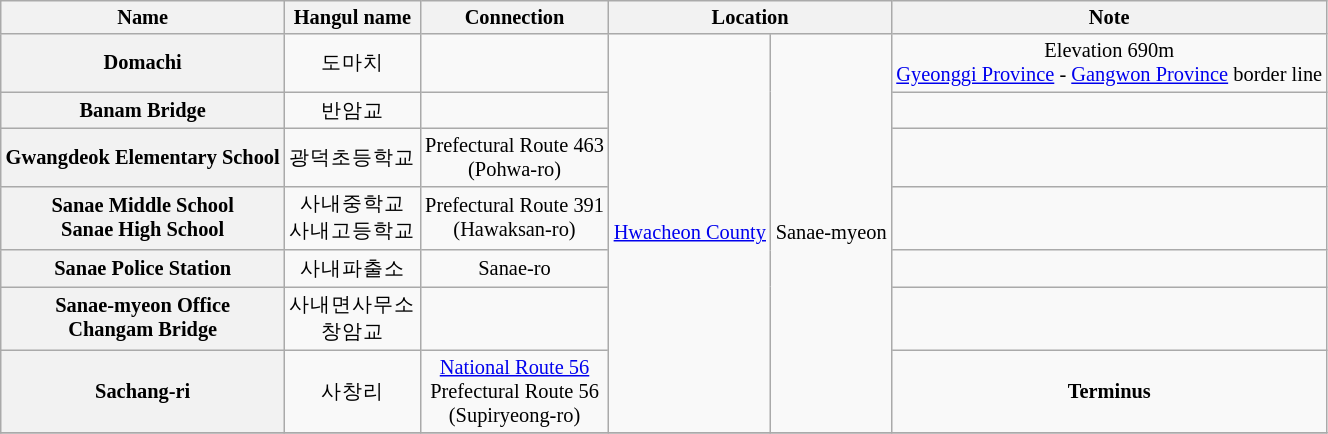<table class="wikitable" style="font-size: 85%; text-align: center;">
<tr>
<th>Name </th>
<th>Hangul name</th>
<th>Connection</th>
<th colspan="2">Location</th>
<th>Note</th>
</tr>
<tr>
<th>Domachi</th>
<td>도마치</td>
<td></td>
<td rowspan=7><a href='#'>Hwacheon County</a></td>
<td rowspan=7>Sanae-myeon</td>
<td>Elevation 690m<br><a href='#'>Gyeonggi Province</a> - <a href='#'>Gangwon Province</a> border line</td>
</tr>
<tr>
<th>Banam Bridge</th>
<td>반암교</td>
<td></td>
<td></td>
</tr>
<tr>
<th>Gwangdeok Elementary School</th>
<td>광덕초등학교</td>
<td>Prefectural Route 463<br>(Pohwa-ro)</td>
<td></td>
</tr>
<tr>
<th>Sanae Middle School<br>Sanae High School</th>
<td>사내중학교<br>사내고등학교</td>
<td>Prefectural Route 391<br>(Hawaksan-ro)</td>
<td></td>
</tr>
<tr>
<th>Sanae Police Station</th>
<td>사내파출소</td>
<td>Sanae-ro</td>
<td></td>
</tr>
<tr>
<th>Sanae-myeon Office<br>Changam Bridge</th>
<td>사내면사무소<br>창암교</td>
<td></td>
<td></td>
</tr>
<tr>
<th>Sachang-ri</th>
<td>사창리</td>
<td><a href='#'>National Route 56</a><br>Prefectural Route 56<br>(Supiryeong-ro)</td>
<td><strong>Terminus</strong></td>
</tr>
<tr>
</tr>
</table>
